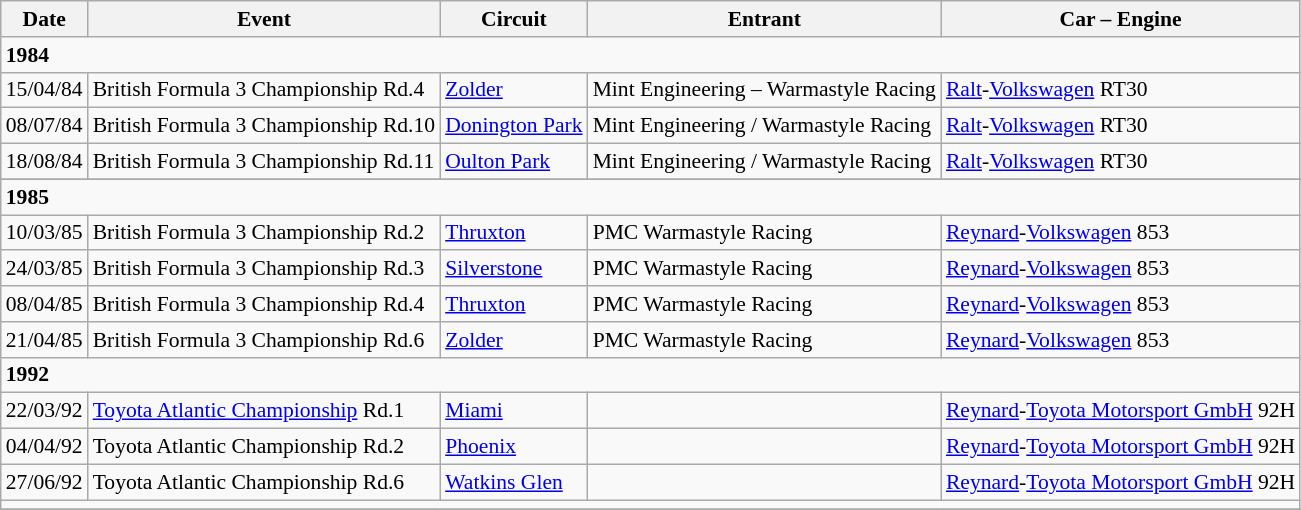<table class="wikitable" style="font-size:90%; text-align:left">
<tr>
<th>Date</th>
<th>Event</th>
<th>Circuit</th>
<th>Entrant</th>
<th>Car – Engine</th>
</tr>
<tr>
<td colspan=5><strong>1984</strong></td>
</tr>
<tr>
<td>15/04/84</td>
<td>British Formula 3 Championship Rd.4</td>
<td><a href='#'>Zolder</a></td>
<td>Mint Engineering – Warmastyle Racing</td>
<td><a href='#'>Ralt</a>-<a href='#'>Volkswagen</a> RT30</td>
</tr>
<tr>
<td>08/07/84</td>
<td>British Formula 3 Championship Rd.10</td>
<td><a href='#'>Donington Park</a></td>
<td>Mint Engineering / Warmastyle Racing</td>
<td><a href='#'>Ralt</a>-<a href='#'>Volkswagen</a> RT30</td>
</tr>
<tr>
<td>18/08/84</td>
<td>British Formula 3 Championship Rd.11</td>
<td><a href='#'>Oulton Park</a></td>
<td>Mint Engineering / Warmastyle Racing</td>
<td><a href='#'>Ralt</a>-<a href='#'>Volkswagen</a> RT30</td>
</tr>
<tr>
</tr>
<tr>
<td colspan=5><strong>1985</strong></td>
</tr>
<tr>
<td>10/03/85</td>
<td>British Formula 3 Championship Rd.2</td>
<td><a href='#'>Thruxton</a></td>
<td>PMC Warmastyle Racing</td>
<td><a href='#'>Reynard</a>-<a href='#'>Volkswagen</a> 853</td>
</tr>
<tr>
<td>24/03/85</td>
<td>British Formula 3 Championship Rd.3</td>
<td><a href='#'>Silverstone</a></td>
<td>PMC Warmastyle Racing</td>
<td><a href='#'>Reynard</a>-<a href='#'>Volkswagen</a> 853</td>
</tr>
<tr>
<td>08/04/85</td>
<td>British Formula 3 Championship Rd.4</td>
<td><a href='#'>Thruxton</a></td>
<td>PMC Warmastyle Racing</td>
<td><a href='#'>Reynard</a>-<a href='#'>Volkswagen</a> 853</td>
</tr>
<tr>
<td>21/04/85</td>
<td>British Formula 3 Championship Rd.6</td>
<td><a href='#'>Zolder</a></td>
<td>PMC Warmastyle Racing</td>
<td><a href='#'>Reynard</a>-<a href='#'>Volkswagen</a> 853</td>
</tr>
<tr>
<td colspan=5><strong>1992</strong></td>
</tr>
<tr>
<td>22/03/92</td>
<td><a href='#'>Toyota Atlantic Championship</a> Rd.1</td>
<td><a href='#'>Miami</a></td>
<td></td>
<td><a href='#'>Reynard</a>-<a href='#'>Toyota Motorsport GmbH</a> 92H</td>
</tr>
<tr>
<td>04/04/92</td>
<td>Toyota Atlantic Championship Rd.2</td>
<td><a href='#'>Phoenix</a></td>
<td></td>
<td><a href='#'>Reynard</a>-<a href='#'>Toyota Motorsport GmbH</a> 92H</td>
</tr>
<tr>
<td>27/06/92</td>
<td>Toyota Atlantic Championship Rd.6</td>
<td><a href='#'>Watkins Glen</a></td>
<td></td>
<td><a href='#'>Reynard</a>-<a href='#'>Toyota Motorsport GmbH</a> 92H</td>
</tr>
<tr>
<td colspan=5></td>
</tr>
<tr>
</tr>
</table>
